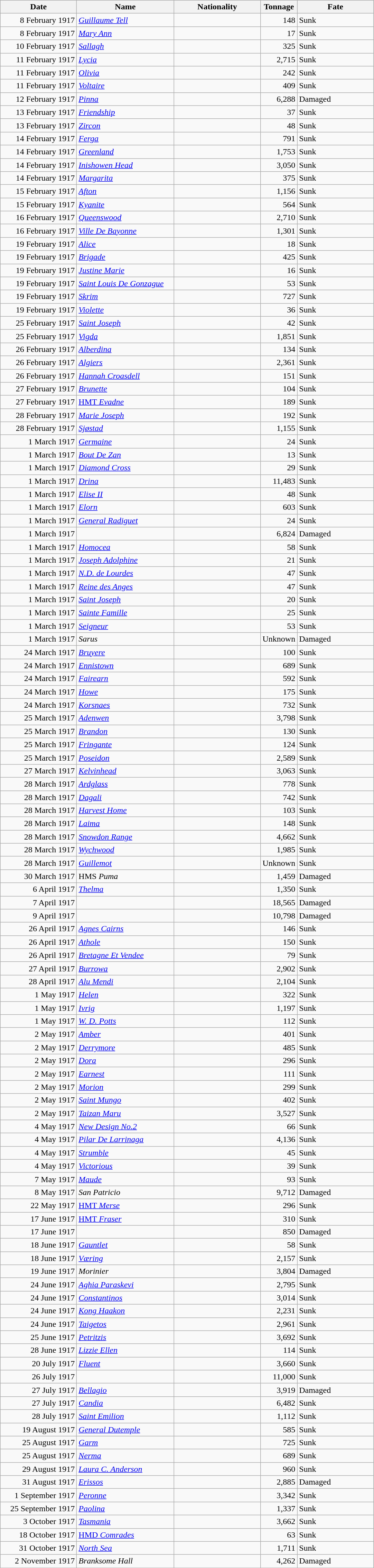<table class="wikitable sortable">
<tr>
<th width="140px">Date</th>
<th width="180px">Name</th>
<th width="160px">Nationality</th>
<th width="25px">Tonnage</th>
<th width="140px">Fate</th>
</tr>
<tr>
<td align="right">8 February 1917</td>
<td align="left"><a href='#'><em>Guillaume Tell</em></a></td>
<td align="left"></td>
<td align="right">148</td>
<td align="left">Sunk</td>
</tr>
<tr>
<td align="right">8 February 1917</td>
<td align="left"><a href='#'><em>Mary Ann</em></a></td>
<td align="left"></td>
<td align="right">17</td>
<td align="left">Sunk</td>
</tr>
<tr>
<td align="right">10 February 1917</td>
<td align="left"><a href='#'><em>Sallagh</em></a></td>
<td align="left"></td>
<td align="right">325</td>
<td align="left">Sunk</td>
</tr>
<tr>
<td align="right">11 February 1917</td>
<td align="left"><a href='#'><em>Lycia</em></a></td>
<td align="left"></td>
<td align="right">2,715</td>
<td align="left">Sunk</td>
</tr>
<tr>
<td align="right">11 February 1917</td>
<td align="left"><a href='#'><em>Olivia</em></a></td>
<td align="left"></td>
<td align="right">242</td>
<td align="left">Sunk</td>
</tr>
<tr>
<td align="right">11 February 1917</td>
<td align="left"><a href='#'><em>Voltaire</em></a></td>
<td align="left"></td>
<td align="right">409</td>
<td align="left">Sunk</td>
</tr>
<tr>
<td align="right">12 February 1917</td>
<td align="left"><a href='#'><em>Pinna</em></a></td>
<td align="left"></td>
<td align="right">6,288</td>
<td align="left">Damaged</td>
</tr>
<tr>
<td align="right">13 February 1917</td>
<td align="left"><a href='#'><em>Friendship</em></a></td>
<td align="left"></td>
<td align="right">37</td>
<td align="left">Sunk</td>
</tr>
<tr>
<td align="right">13 February 1917</td>
<td align="left"><a href='#'><em>Zircon</em></a></td>
<td align="left"></td>
<td align="right">48</td>
<td align="left">Sunk</td>
</tr>
<tr>
<td align="right">14 February 1917</td>
<td align="left"><a href='#'><em>Ferga</em></a></td>
<td align="left"></td>
<td align="right">791</td>
<td align="left">Sunk</td>
</tr>
<tr>
<td align="right">14 February 1917</td>
<td align="left"><a href='#'><em>Greenland</em></a></td>
<td align="left"></td>
<td align="right">1,753</td>
<td align="left">Sunk</td>
</tr>
<tr>
<td align="right">14 February 1917</td>
<td align="left"><a href='#'><em>Inishowen Head</em></a></td>
<td align="left"></td>
<td align="right">3,050</td>
<td align="left">Sunk</td>
</tr>
<tr>
<td align="right">14 February 1917</td>
<td align="left"><a href='#'><em>Margarita</em></a></td>
<td align="left"></td>
<td align="right">375</td>
<td align="left">Sunk</td>
</tr>
<tr>
<td align="right">15 February 1917</td>
<td align="left"><a href='#'><em>Afton</em></a></td>
<td align="left"></td>
<td align="right">1,156</td>
<td align="left">Sunk</td>
</tr>
<tr>
<td align="right">15 February 1917</td>
<td align="left"><a href='#'><em>Kyanite</em></a></td>
<td align="left"></td>
<td align="right">564</td>
<td align="left">Sunk</td>
</tr>
<tr>
<td align="right">16 February 1917</td>
<td align="left"><a href='#'><em>Queenswood</em></a></td>
<td align="left"></td>
<td align="right">2,710</td>
<td align="left">Sunk</td>
</tr>
<tr>
<td align="right">16 February 1917</td>
<td align="left"><a href='#'><em>Ville De Bayonne</em></a></td>
<td align="left"></td>
<td align="right">1,301</td>
<td align="left">Sunk</td>
</tr>
<tr>
<td align="right">19 February 1917</td>
<td align="left"><a href='#'><em>Alice</em></a></td>
<td align="left"></td>
<td align="right">18</td>
<td align="left">Sunk</td>
</tr>
<tr>
<td align="right">19 February 1917</td>
<td align="left"><a href='#'><em>Brigade</em></a></td>
<td align="left"></td>
<td align="right">425</td>
<td align="left">Sunk</td>
</tr>
<tr>
<td align="right">19 February 1917</td>
<td align="left"><a href='#'><em>Justine Marie</em></a></td>
<td align="left"></td>
<td align="right">16</td>
<td align="left">Sunk</td>
</tr>
<tr>
<td align="right">19 February 1917</td>
<td align="left"><a href='#'><em>Saint Louis De Gonzague</em></a></td>
<td align="left"></td>
<td align="right">53</td>
<td align="left">Sunk</td>
</tr>
<tr>
<td align="right">19 February 1917</td>
<td align="left"><a href='#'><em>Skrim</em></a></td>
<td align="left"></td>
<td align="right">727</td>
<td align="left">Sunk</td>
</tr>
<tr>
<td align="right">19 February 1917</td>
<td align="left"><a href='#'><em>Violette</em></a></td>
<td align="left"></td>
<td align="right">36</td>
<td align="left">Sunk</td>
</tr>
<tr>
<td align="right">25 February 1917</td>
<td align="left"><a href='#'><em>Saint Joseph</em></a></td>
<td align="left"></td>
<td align="right">42</td>
<td align="left">Sunk</td>
</tr>
<tr>
<td align="right">25 February 1917</td>
<td align="left"><a href='#'><em>Vigda</em></a></td>
<td align="left"></td>
<td align="right">1,851</td>
<td align="left">Sunk</td>
</tr>
<tr>
<td align="right">26 February 1917</td>
<td align="left"><a href='#'><em>Alberdina</em></a></td>
<td align="left"></td>
<td align="right">134</td>
<td align="left">Sunk</td>
</tr>
<tr>
<td align="right">26 February 1917</td>
<td align="left"><a href='#'><em>Algiers</em></a></td>
<td align="left"></td>
<td align="right">2,361</td>
<td align="left">Sunk</td>
</tr>
<tr>
<td align="right">26 February 1917</td>
<td align="left"><a href='#'><em>Hannah Croasdell</em></a></td>
<td align="left"></td>
<td align="right">151</td>
<td align="left">Sunk</td>
</tr>
<tr>
<td align="right">27 February 1917</td>
<td align="left"><a href='#'><em>Brunette</em></a></td>
<td align="left"></td>
<td align="right">104</td>
<td align="left">Sunk</td>
</tr>
<tr>
<td align="right">27 February 1917</td>
<td align="left"><a href='#'>HMT <em>Evadne</em></a></td>
<td align="left"></td>
<td align="right">189</td>
<td align="left">Sunk</td>
</tr>
<tr>
<td align="right">28 February 1917</td>
<td align="left"><a href='#'><em>Marie Joseph</em></a></td>
<td align="left"></td>
<td align="right">192</td>
<td align="left">Sunk</td>
</tr>
<tr>
<td align="right">28 February 1917</td>
<td align="left"><a href='#'><em>Sjøstad</em></a></td>
<td align="left"></td>
<td align="right">1,155</td>
<td align="left">Sunk</td>
</tr>
<tr>
<td align="right">1 March 1917</td>
<td align="left"><a href='#'><em>Germaine</em></a></td>
<td align="left"></td>
<td align="right">24</td>
<td align="left">Sunk</td>
</tr>
<tr>
<td align="right">1 March 1917</td>
<td align="left"><a href='#'><em>Bout De Zan</em></a></td>
<td align="left"></td>
<td align="right">13</td>
<td align="left">Sunk</td>
</tr>
<tr>
<td align="right">1 March 1917</td>
<td align="left"><a href='#'><em>Diamond Cross</em></a></td>
<td align="left"></td>
<td align="right">29</td>
<td align="left">Sunk</td>
</tr>
<tr>
<td align="right">1 March 1917</td>
<td align="left"><a href='#'><em>Drina</em></a></td>
<td align="left"></td>
<td align="right">11,483</td>
<td align="left">Sunk</td>
</tr>
<tr>
<td align="right">1 March 1917</td>
<td align="left"><a href='#'><em>Elise II</em></a></td>
<td align="left"></td>
<td align="right">48</td>
<td align="left">Sunk</td>
</tr>
<tr>
<td align="right">1 March 1917</td>
<td align="left"><a href='#'><em>Elorn</em></a></td>
<td align="left"></td>
<td align="right">603</td>
<td align="left">Sunk</td>
</tr>
<tr>
<td align="right">1 March 1917</td>
<td align="left"><a href='#'><em>General Radiguet</em></a></td>
<td align="left"></td>
<td align="right">24</td>
<td align="left">Sunk</td>
</tr>
<tr>
<td align="right">1 March 1917</td>
<td align="left"></td>
<td align="left"></td>
<td align="right">6,824</td>
<td align="left">Damaged</td>
</tr>
<tr>
<td align="right">1 March 1917</td>
<td align="left"><a href='#'><em>Homocea</em></a></td>
<td align="left"></td>
<td align="right">58</td>
<td align="left">Sunk</td>
</tr>
<tr>
<td align="right">1 March 1917</td>
<td align="left"><a href='#'><em>Joseph Adolphine</em></a></td>
<td align="left"></td>
<td align="right">21</td>
<td align="left">Sunk</td>
</tr>
<tr>
<td align="right">1 March 1917</td>
<td align="left"><a href='#'><em>N.D. de Lourdes</em></a></td>
<td align="left"></td>
<td align="right">47</td>
<td align="left">Sunk</td>
</tr>
<tr>
<td align="right">1 March 1917</td>
<td align="left"><a href='#'><em>Reine des Anges</em></a></td>
<td align="left"></td>
<td align="right">47</td>
<td align="left">Sunk</td>
</tr>
<tr>
<td align="right">1 March 1917</td>
<td align="left"><a href='#'><em>Saint Joseph</em></a></td>
<td align="left"></td>
<td align="right">20</td>
<td align="left">Sunk</td>
</tr>
<tr>
<td align="right">1 March 1917</td>
<td align="left"><a href='#'><em>Sainte Famille</em></a></td>
<td align="left"></td>
<td align="right">25</td>
<td align="left">Sunk</td>
</tr>
<tr>
<td align="right">1 March 1917</td>
<td align="left"><a href='#'><em>Seigneur</em></a></td>
<td align="left"></td>
<td align="right">53</td>
<td align="left">Sunk</td>
</tr>
<tr>
<td align="right">1 March 1917</td>
<td align="left"><em>Sarus</em></td>
<td align="left"></td>
<td align="right">Unknown</td>
<td align="left">Damaged</td>
</tr>
<tr>
<td align="right">24 March 1917</td>
<td align="left"><a href='#'><em>Bruyere</em></a></td>
<td align="left"></td>
<td align="right">100</td>
<td align="left">Sunk</td>
</tr>
<tr>
<td align="right">24 March 1917</td>
<td align="left"><a href='#'><em>Ennistown</em></a></td>
<td align="left"></td>
<td align="right">689</td>
<td align="left">Sunk</td>
</tr>
<tr>
<td align="right">24 March 1917</td>
<td align="left"><a href='#'><em>Fairearn</em></a></td>
<td align="left"></td>
<td align="right">592</td>
<td align="left">Sunk</td>
</tr>
<tr>
<td align="right">24 March 1917</td>
<td align="left"><a href='#'><em>Howe</em></a></td>
<td align="left"></td>
<td align="right">175</td>
<td align="left">Sunk</td>
</tr>
<tr>
<td align="right">24 March 1917</td>
<td align="left"><a href='#'><em>Korsnaes</em></a></td>
<td align="left"></td>
<td align="right">732</td>
<td align="left">Sunk</td>
</tr>
<tr>
<td align="right">25 March 1917</td>
<td align="left"><a href='#'><em>Adenwen</em></a></td>
<td align="left"></td>
<td align="right">3,798</td>
<td align="left">Sunk</td>
</tr>
<tr>
<td align="right">25 March 1917</td>
<td align="left"><a href='#'><em>Brandon</em></a></td>
<td align="left"></td>
<td align="right">130</td>
<td align="left">Sunk</td>
</tr>
<tr>
<td align="right">25 March 1917</td>
<td align="left"><a href='#'><em>Fringante</em></a></td>
<td align="left"></td>
<td align="right">124</td>
<td align="left">Sunk</td>
</tr>
<tr>
<td align="right">25 March 1917</td>
<td align="left"><a href='#'><em>Poseidon</em></a></td>
<td align="left"></td>
<td align="right">2,589</td>
<td align="left">Sunk</td>
</tr>
<tr>
<td align="right">27 March 1917</td>
<td align="left"><a href='#'><em>Kelvinhead</em></a></td>
<td align="left"></td>
<td align="right">3,063</td>
<td align="left">Sunk</td>
</tr>
<tr>
<td align="right">28 March 1917</td>
<td align="left"><a href='#'><em>Ardglass</em></a></td>
<td align="left"></td>
<td align="right">778</td>
<td align="left">Sunk</td>
</tr>
<tr>
<td align="right">28 March 1917</td>
<td align="left"><a href='#'><em>Dagali</em></a></td>
<td align="left"></td>
<td align="right">742</td>
<td align="left">Sunk</td>
</tr>
<tr>
<td align="right">28 March 1917</td>
<td align="left"><a href='#'><em>Harvest Home</em></a></td>
<td align="left"></td>
<td align="right">103</td>
<td align="left">Sunk</td>
</tr>
<tr>
<td align="right">28 March 1917</td>
<td align="left"><a href='#'><em>Laima</em></a></td>
<td align="left"></td>
<td align="right">148</td>
<td align="left">Sunk</td>
</tr>
<tr>
<td align="right">28 March 1917</td>
<td align="left"><a href='#'><em>Snowdon Range</em></a></td>
<td align="left"></td>
<td align="right">4,662</td>
<td align="left">Sunk</td>
</tr>
<tr>
<td align="right">28 March 1917</td>
<td align="left"><a href='#'><em>Wychwood</em></a></td>
<td align="left"></td>
<td align="right">1,985</td>
<td align="left">Sunk</td>
</tr>
<tr>
<td align="right">28 March 1917</td>
<td align="left"><a href='#'><em>Guillemot</em></a></td>
<td align="left"></td>
<td align="right">Unknown</td>
<td align="left">Sunk</td>
</tr>
<tr>
<td align="right">30 March 1917</td>
<td align="left">HMS <em>Puma</em></td>
<td align="left"></td>
<td align="right">1,459</td>
<td align="left">Damaged</td>
</tr>
<tr>
<td align="right">6 April 1917</td>
<td align="left"><a href='#'><em>Thelma</em></a></td>
<td align="left"></td>
<td align="right">1,350</td>
<td align="left">Sunk</td>
</tr>
<tr>
<td align="right">7 April 1917</td>
<td align="left"></td>
<td align="left"></td>
<td align="right">18,565</td>
<td align="left">Damaged</td>
</tr>
<tr>
<td align="right">9 April 1917</td>
<td align="left"></td>
<td align="left"></td>
<td align="right">10,798</td>
<td align="left">Damaged</td>
</tr>
<tr>
<td align="right">26 April 1917</td>
<td align="left"><a href='#'><em>Agnes Cairns</em></a></td>
<td align="left"></td>
<td align="right">146</td>
<td align="left">Sunk</td>
</tr>
<tr>
<td align="right">26 April 1917</td>
<td align="left"><a href='#'><em>Athole</em></a></td>
<td align="left"></td>
<td align="right">150</td>
<td align="left">Sunk</td>
</tr>
<tr>
<td align="right">26 April 1917</td>
<td align="left"><a href='#'><em>Bretagne Et Vendee</em></a></td>
<td align="left"></td>
<td align="right">79</td>
<td align="left">Sunk</td>
</tr>
<tr>
<td align="right">27 April 1917</td>
<td align="left"><a href='#'><em>Burrowa</em></a></td>
<td align="left"></td>
<td align="right">2,902</td>
<td align="left">Sunk</td>
</tr>
<tr>
<td align="right">28 April 1917</td>
<td align="left"><a href='#'><em>Alu Mendi</em></a></td>
<td align="left"></td>
<td align="right">2,104</td>
<td align="left">Sunk</td>
</tr>
<tr>
<td align="right">1 May 1917</td>
<td align="left"><a href='#'><em>Helen</em></a></td>
<td align="left"></td>
<td align="right">322</td>
<td align="left">Sunk</td>
</tr>
<tr>
<td align="right">1 May 1917</td>
<td align="left"><a href='#'><em>Ivrig</em></a></td>
<td align="left"></td>
<td align="right">1,197</td>
<td align="left">Sunk</td>
</tr>
<tr>
<td align="right">1 May 1917</td>
<td align="left"><a href='#'><em>W. D. Potts</em></a></td>
<td align="left"></td>
<td align="right">112</td>
<td align="left">Sunk</td>
</tr>
<tr>
<td align="right">2 May 1917</td>
<td align="left"><a href='#'><em>Amber</em></a></td>
<td align="left"></td>
<td align="right">401</td>
<td align="left">Sunk</td>
</tr>
<tr>
<td align="right">2 May 1917</td>
<td align="left"><a href='#'><em>Derrymore</em></a></td>
<td align="left"></td>
<td align="right">485</td>
<td align="left">Sunk</td>
</tr>
<tr>
<td align="right">2 May 1917</td>
<td align="left"><a href='#'><em>Dora</em></a></td>
<td align="left"></td>
<td align="right">296</td>
<td align="left">Sunk</td>
</tr>
<tr>
<td align="right">2 May 1917</td>
<td align="left"><a href='#'><em>Earnest</em></a></td>
<td align="left"></td>
<td align="right">111</td>
<td align="left">Sunk</td>
</tr>
<tr>
<td align="right">2 May 1917</td>
<td align="left"><a href='#'><em>Morion</em></a></td>
<td align="left"></td>
<td align="right">299</td>
<td align="left">Sunk</td>
</tr>
<tr>
<td align="right">2 May 1917</td>
<td align="left"><a href='#'><em>Saint Mungo</em></a></td>
<td align="left"></td>
<td align="right">402</td>
<td align="left">Sunk</td>
</tr>
<tr>
<td align="right">2 May 1917</td>
<td align="left"><a href='#'><em>Taizan Maru</em></a></td>
<td align="left"></td>
<td align="right">3,527</td>
<td align="left">Sunk</td>
</tr>
<tr>
<td align="right">4 May 1917</td>
<td align="left"><a href='#'><em>New Design No.2</em></a></td>
<td align="left"></td>
<td align="right">66</td>
<td align="left">Sunk</td>
</tr>
<tr>
<td align="right">4 May 1917</td>
<td align="left"><a href='#'><em>Pilar De Larrinaga</em></a></td>
<td align="left"></td>
<td align="right">4,136</td>
<td align="left">Sunk</td>
</tr>
<tr>
<td align="right">4 May 1917</td>
<td align="left"><a href='#'><em>Strumble</em></a></td>
<td align="left"></td>
<td align="right">45</td>
<td align="left">Sunk</td>
</tr>
<tr>
<td align="right">4 May 1917</td>
<td align="left"><a href='#'><em>Victorious</em></a></td>
<td align="left"></td>
<td align="right">39</td>
<td align="left">Sunk</td>
</tr>
<tr>
<td align="right">7 May 1917</td>
<td align="left"><a href='#'><em>Maude</em></a></td>
<td align="left"></td>
<td align="right">93</td>
<td align="left">Sunk</td>
</tr>
<tr>
<td align="right">8 May 1917</td>
<td align="left"><em>San Patricio</em></td>
<td align="left"></td>
<td align="right">9,712</td>
<td align="left">Damaged</td>
</tr>
<tr>
<td align="right">22 May 1917</td>
<td align="left"><a href='#'>HMT <em>Merse</em></a></td>
<td align="left"></td>
<td align="right">296</td>
<td align="left">Sunk</td>
</tr>
<tr>
<td align="right">17 June 1917</td>
<td align="left"><a href='#'>HMT <em>Fraser</em></a></td>
<td align="left"></td>
<td align="right">310</td>
<td align="left">Sunk</td>
</tr>
<tr>
<td align="right">17 June 1917</td>
<td align="left"></td>
<td align="left"></td>
<td align="right">850</td>
<td align="left">Damaged</td>
</tr>
<tr>
<td align="right">18 June 1917</td>
<td align="left"><a href='#'><em>Gauntlet</em></a></td>
<td align="left"></td>
<td align="right">58</td>
<td align="left">Sunk</td>
</tr>
<tr>
<td align="right">18 June 1917</td>
<td align="left"><a href='#'><em>Væring</em></a></td>
<td align="left"></td>
<td align="right">2,157</td>
<td align="left">Sunk</td>
</tr>
<tr>
<td align="right">19 June 1917</td>
<td align="left"><em>Morinier</em></td>
<td align="left"></td>
<td align="right">3,804</td>
<td align="left">Damaged</td>
</tr>
<tr>
<td align="right">24 June 1917</td>
<td align="left"><a href='#'><em>Aghia Paraskevi</em></a></td>
<td align="left"></td>
<td align="right">2,795</td>
<td align="left">Sunk</td>
</tr>
<tr>
<td align="right">24 June 1917</td>
<td align="left"><a href='#'><em>Constantinos</em></a></td>
<td align="left"></td>
<td align="right">3,014</td>
<td align="left">Sunk</td>
</tr>
<tr>
<td align="right">24 June 1917</td>
<td align="left"><a href='#'><em>Kong Haakon</em></a></td>
<td align="left"></td>
<td align="right">2,231</td>
<td align="left">Sunk</td>
</tr>
<tr>
<td align="right">24 June 1917</td>
<td align="left"><a href='#'><em>Taigetos</em></a></td>
<td align="left"></td>
<td align="right">2,961</td>
<td align="left">Sunk</td>
</tr>
<tr>
<td align="right">25 June 1917</td>
<td align="left"><a href='#'><em>Petritzis</em></a></td>
<td align="left"></td>
<td align="right">3,692</td>
<td align="left">Sunk</td>
</tr>
<tr>
<td align="right">28 June 1917</td>
<td align="left"><a href='#'><em>Lizzie Ellen</em></a></td>
<td align="left"></td>
<td align="right">114</td>
<td align="left">Sunk</td>
</tr>
<tr>
<td align="right">20 July 1917</td>
<td align="left"><a href='#'><em>Fluent</em></a></td>
<td align="left"></td>
<td align="right">3,660</td>
<td align="left">Sunk</td>
</tr>
<tr>
<td align="right">26 July 1917</td>
<td align="left"></td>
<td align="left"></td>
<td align="right">11,000</td>
<td align="left">Sunk</td>
</tr>
<tr>
<td align="right">27 July 1917</td>
<td align="left"><a href='#'><em>Bellagio</em></a></td>
<td align="left"></td>
<td align="right">3,919</td>
<td align="left">Damaged</td>
</tr>
<tr>
<td align="right">27 July 1917</td>
<td align="left"><a href='#'><em>Candia</em></a></td>
<td align="left"></td>
<td align="right">6,482</td>
<td align="left">Sunk</td>
</tr>
<tr>
<td align="right">28 July 1917</td>
<td align="left"><a href='#'><em>Saint Emilion</em></a></td>
<td align="left"></td>
<td align="right">1,112</td>
<td align="left">Sunk</td>
</tr>
<tr>
<td align="right">19 August 1917</td>
<td align="left"><a href='#'><em>General Dutemple</em></a></td>
<td align="left"></td>
<td align="right">585</td>
<td align="left">Sunk</td>
</tr>
<tr>
<td align="right">25 August 1917</td>
<td align="left"><a href='#'><em>Garm</em></a></td>
<td align="left"></td>
<td align="right">725</td>
<td align="left">Sunk</td>
</tr>
<tr>
<td align="right">25 August 1917</td>
<td align="left"><a href='#'><em>Nerma</em></a></td>
<td align="left"></td>
<td align="right">689</td>
<td align="left">Sunk</td>
</tr>
<tr>
<td align="right">29 August 1917</td>
<td align="left"><a href='#'><em>Laura C. Anderson</em></a></td>
<td align="left"></td>
<td align="right">960</td>
<td align="left">Sunk</td>
</tr>
<tr>
<td align="right">31 August 1917</td>
<td align="left"><a href='#'><em>Erissos</em></a></td>
<td align="left"></td>
<td align="right">2,885</td>
<td align="left">Damaged</td>
</tr>
<tr>
<td align="right">1 September 1917</td>
<td align="left"><a href='#'><em>Peronne</em></a></td>
<td align="left"></td>
<td align="right">3,342</td>
<td align="left">Sunk</td>
</tr>
<tr>
<td align="right">25 September 1917</td>
<td align="left"><a href='#'><em>Paolina</em></a></td>
<td align="left"></td>
<td align="right">1,337</td>
<td align="left">Sunk</td>
</tr>
<tr>
<td align="right">3 October 1917</td>
<td align="left"><a href='#'><em>Tasmania</em></a></td>
<td align="left"></td>
<td align="right">3,662</td>
<td align="left">Sunk</td>
</tr>
<tr>
<td align="right">18 October 1917</td>
<td align="left"><a href='#'>HMD <em>Comrades</em></a></td>
<td align="left"></td>
<td align="right">63</td>
<td align="left">Sunk</td>
</tr>
<tr>
<td align="right">31 October 1917</td>
<td align="left"><a href='#'><em>North Sea</em></a></td>
<td align="left"></td>
<td align="right">1,711</td>
<td align="left">Sunk</td>
</tr>
<tr>
<td align="right">2 November 1917</td>
<td align="left"><em>Branksome Hall</em></td>
<td align="left"></td>
<td align="right">4,262</td>
<td align="left">Damaged</td>
</tr>
</table>
